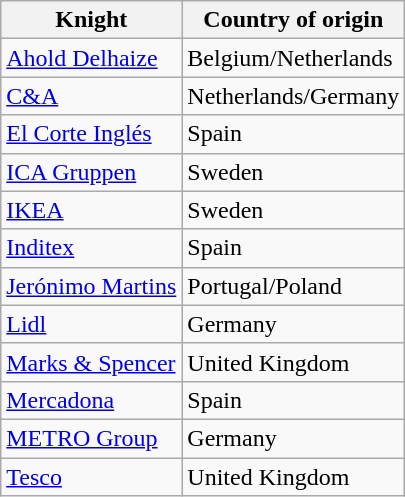<table class="wikitable">
<tr>
<th>Knight</th>
<th>Country of origin</th>
</tr>
<tr>
<td><a href='#'>Ahold Delhaize</a></td>
<td>  Belgium/Netherlands</td>
</tr>
<tr>
<td><a href='#'>C&A</a></td>
<td>  Netherlands/Germany</td>
</tr>
<tr>
<td><a href='#'>El Corte Inglés</a></td>
<td> Spain</td>
</tr>
<tr>
<td><a href='#'>ICA Gruppen</a></td>
<td> Sweden</td>
</tr>
<tr>
<td><a href='#'>IKEA</a></td>
<td> Sweden</td>
</tr>
<tr>
<td><a href='#'>Inditex</a></td>
<td> Spain</td>
</tr>
<tr>
<td><a href='#'>Jerónimo Martins</a></td>
<td>  Portugal/Poland</td>
</tr>
<tr>
<td><a href='#'>Lidl</a></td>
<td> Germany</td>
</tr>
<tr>
<td><a href='#'>Marks & Spencer</a></td>
<td> United Kingdom</td>
</tr>
<tr>
<td><a href='#'>Mercadona</a></td>
<td> Spain</td>
</tr>
<tr>
<td><a href='#'>METRO Group</a></td>
<td> Germany</td>
</tr>
<tr>
<td><a href='#'>Tesco</a></td>
<td> United Kingdom</td>
</tr>
</table>
